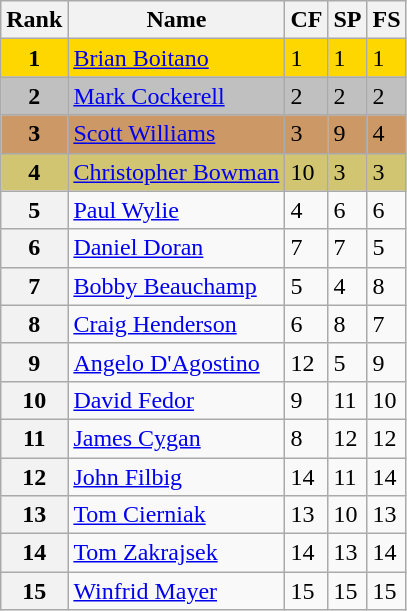<table class="wikitable">
<tr>
<th>Rank</th>
<th>Name</th>
<th>CF</th>
<th>SP</th>
<th>FS</th>
</tr>
<tr bgcolor="gold">
<td align="center"><strong>1</strong></td>
<td><a href='#'>Brian Boitano</a></td>
<td>1</td>
<td>1</td>
<td>1</td>
</tr>
<tr bgcolor="silver">
<td align="center"><strong>2</strong></td>
<td><a href='#'>Mark Cockerell</a></td>
<td>2</td>
<td>2</td>
<td>2</td>
</tr>
<tr bgcolor="cc9966">
<td align="center"><strong>3</strong></td>
<td><a href='#'>Scott Williams</a></td>
<td>3</td>
<td>9</td>
<td>4</td>
</tr>
<tr bgcolor="#d1c571">
<td align="center"><strong>4</strong></td>
<td><a href='#'>Christopher Bowman</a></td>
<td>10</td>
<td>3</td>
<td>3</td>
</tr>
<tr>
<th>5</th>
<td><a href='#'>Paul Wylie</a></td>
<td>4</td>
<td>6</td>
<td>6</td>
</tr>
<tr>
<th>6</th>
<td><a href='#'>Daniel Doran</a></td>
<td>7</td>
<td>7</td>
<td>5</td>
</tr>
<tr>
<th>7</th>
<td><a href='#'>Bobby Beauchamp</a></td>
<td>5</td>
<td>4</td>
<td>8</td>
</tr>
<tr>
<th>8</th>
<td><a href='#'>Craig Henderson</a></td>
<td>6</td>
<td>8</td>
<td>7</td>
</tr>
<tr>
<th>9</th>
<td><a href='#'>Angelo D'Agostino</a></td>
<td>12</td>
<td>5</td>
<td>9</td>
</tr>
<tr>
<th>10</th>
<td><a href='#'>David Fedor</a></td>
<td>9</td>
<td>11</td>
<td>10</td>
</tr>
<tr>
<th>11</th>
<td><a href='#'>James Cygan</a></td>
<td>8</td>
<td>12</td>
<td>12</td>
</tr>
<tr>
<th>12</th>
<td><a href='#'>John Filbig</a></td>
<td>14</td>
<td>11</td>
<td>14</td>
</tr>
<tr>
<th>13</th>
<td><a href='#'>Tom Cierniak</a></td>
<td>13</td>
<td>10</td>
<td>13</td>
</tr>
<tr>
<th>14</th>
<td><a href='#'>Tom Zakrajsek</a></td>
<td>14</td>
<td>13</td>
<td>14</td>
</tr>
<tr>
<th>15</th>
<td><a href='#'>Winfrid Mayer</a></td>
<td>15</td>
<td>15</td>
<td>15</td>
</tr>
</table>
